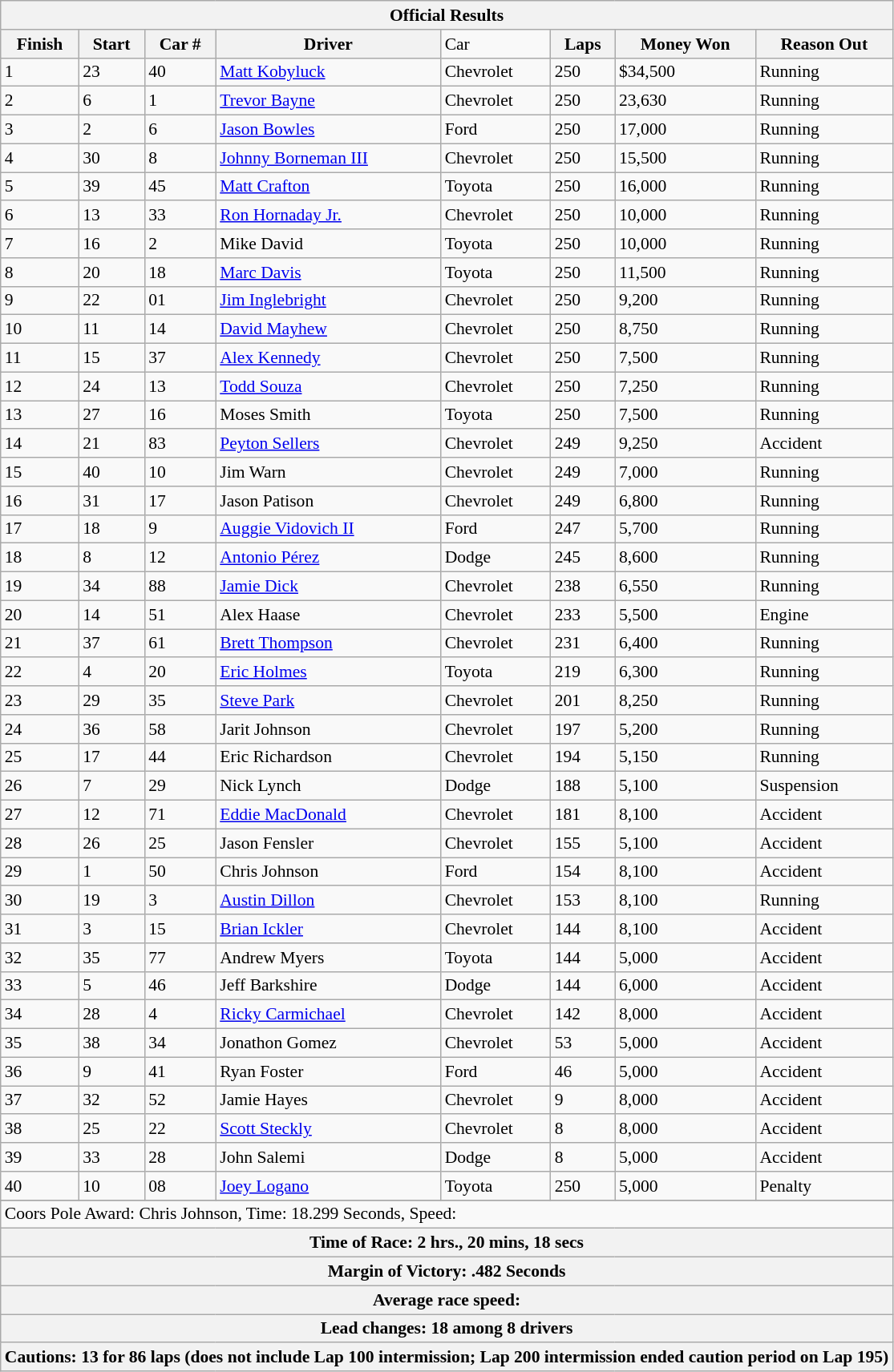<table class="wikitable" style="font-size: 90%;">
<tr>
<th colspan=9>Official Results</th>
</tr>
<tr>
<th>Finish</th>
<th>Start</th>
<th>Car #</th>
<th>Driver</th>
<td>Car</td>
<th>Laps</th>
<th>Money Won</th>
<th>Reason Out</th>
</tr>
<tr>
<td>1</td>
<td>23</td>
<td>40</td>
<td><a href='#'>Matt Kobyluck</a></td>
<td>Chevrolet</td>
<td>250</td>
<td>$34,500</td>
<td>Running</td>
</tr>
<tr>
<td>2</td>
<td>6</td>
<td>1</td>
<td><a href='#'>Trevor Bayne</a></td>
<td>Chevrolet</td>
<td>250</td>
<td>23,630</td>
<td>Running</td>
</tr>
<tr>
<td>3</td>
<td>2</td>
<td>6</td>
<td><a href='#'>Jason Bowles</a></td>
<td>Ford</td>
<td>250</td>
<td>17,000</td>
<td>Running</td>
</tr>
<tr>
<td>4</td>
<td>30</td>
<td>8</td>
<td><a href='#'>Johnny Borneman III</a></td>
<td>Chevrolet</td>
<td>250</td>
<td>15,500</td>
<td>Running</td>
</tr>
<tr>
<td>5</td>
<td>39</td>
<td>45</td>
<td><a href='#'>Matt Crafton</a></td>
<td>Toyota</td>
<td>250</td>
<td>16,000</td>
<td>Running</td>
</tr>
<tr>
<td>6</td>
<td>13</td>
<td>33</td>
<td><a href='#'>Ron Hornaday Jr.</a></td>
<td>Chevrolet</td>
<td>250</td>
<td>10,000</td>
<td>Running</td>
</tr>
<tr>
<td>7</td>
<td>16</td>
<td>2</td>
<td>Mike David</td>
<td>Toyota</td>
<td>250</td>
<td>10,000</td>
<td>Running</td>
</tr>
<tr>
<td>8</td>
<td>20</td>
<td>18</td>
<td><a href='#'>Marc Davis</a></td>
<td>Toyota</td>
<td>250</td>
<td>11,500</td>
<td>Running</td>
</tr>
<tr>
<td>9</td>
<td>22</td>
<td>01</td>
<td><a href='#'>Jim Inglebright</a></td>
<td>Chevrolet</td>
<td>250</td>
<td>9,200</td>
<td>Running</td>
</tr>
<tr>
<td>10</td>
<td>11</td>
<td>14</td>
<td><a href='#'>David Mayhew</a></td>
<td>Chevrolet</td>
<td>250</td>
<td>8,750</td>
<td>Running</td>
</tr>
<tr>
<td>11</td>
<td>15</td>
<td>37</td>
<td><a href='#'>Alex Kennedy</a></td>
<td>Chevrolet</td>
<td>250</td>
<td>7,500</td>
<td>Running</td>
</tr>
<tr>
<td>12</td>
<td>24</td>
<td>13</td>
<td><a href='#'>Todd Souza</a></td>
<td>Chevrolet</td>
<td>250</td>
<td>7,250</td>
<td>Running</td>
</tr>
<tr>
<td>13</td>
<td>27</td>
<td>16</td>
<td>Moses Smith</td>
<td>Toyota</td>
<td>250</td>
<td>7,500</td>
<td>Running</td>
</tr>
<tr>
<td>14</td>
<td>21</td>
<td>83</td>
<td><a href='#'>Peyton Sellers</a></td>
<td>Chevrolet</td>
<td>249</td>
<td>9,250</td>
<td>Accident</td>
</tr>
<tr>
<td>15</td>
<td>40</td>
<td>10</td>
<td>Jim Warn</td>
<td>Chevrolet</td>
<td>249</td>
<td>7,000</td>
<td>Running</td>
</tr>
<tr>
<td>16</td>
<td>31</td>
<td>17</td>
<td>Jason Patison</td>
<td>Chevrolet</td>
<td>249</td>
<td>6,800</td>
<td>Running</td>
</tr>
<tr>
<td>17</td>
<td>18</td>
<td>9</td>
<td><a href='#'>Auggie Vidovich II</a></td>
<td>Ford</td>
<td>247</td>
<td>5,700</td>
<td>Running</td>
</tr>
<tr>
<td>18</td>
<td>8</td>
<td>12</td>
<td><a href='#'>Antonio Pérez</a></td>
<td>Dodge</td>
<td>245</td>
<td>8,600</td>
<td>Running</td>
</tr>
<tr>
<td>19</td>
<td>34</td>
<td>88</td>
<td><a href='#'>Jamie Dick</a></td>
<td>Chevrolet</td>
<td>238</td>
<td>6,550</td>
<td>Running</td>
</tr>
<tr>
<td>20</td>
<td>14</td>
<td>51</td>
<td>Alex Haase</td>
<td>Chevrolet</td>
<td>233</td>
<td>5,500</td>
<td>Engine</td>
</tr>
<tr>
<td>21</td>
<td>37</td>
<td>61</td>
<td><a href='#'>Brett Thompson</a></td>
<td>Chevrolet</td>
<td>231</td>
<td>6,400</td>
<td>Running</td>
</tr>
<tr>
<td>22</td>
<td>4</td>
<td>20</td>
<td><a href='#'>Eric Holmes</a></td>
<td>Toyota</td>
<td>219</td>
<td>6,300</td>
<td>Running</td>
</tr>
<tr>
<td>23</td>
<td>29</td>
<td>35</td>
<td><a href='#'>Steve Park</a></td>
<td>Chevrolet</td>
<td>201</td>
<td>8,250</td>
<td>Running</td>
</tr>
<tr>
<td>24</td>
<td>36</td>
<td>58</td>
<td>Jarit Johnson</td>
<td>Chevrolet</td>
<td>197</td>
<td>5,200</td>
<td>Running</td>
</tr>
<tr>
<td>25</td>
<td>17</td>
<td>44</td>
<td>Eric Richardson</td>
<td>Chevrolet</td>
<td>194</td>
<td>5,150</td>
<td>Running</td>
</tr>
<tr>
<td>26</td>
<td>7</td>
<td>29</td>
<td>Nick Lynch</td>
<td>Dodge</td>
<td>188</td>
<td>5,100</td>
<td>Suspension</td>
</tr>
<tr>
<td>27</td>
<td>12</td>
<td>71</td>
<td><a href='#'>Eddie MacDonald</a></td>
<td>Chevrolet</td>
<td>181</td>
<td>8,100</td>
<td>Accident</td>
</tr>
<tr>
<td>28</td>
<td>26</td>
<td>25</td>
<td>Jason Fensler</td>
<td>Chevrolet</td>
<td>155</td>
<td>5,100</td>
<td>Accident</td>
</tr>
<tr>
<td>29</td>
<td>1</td>
<td>50</td>
<td>Chris Johnson</td>
<td>Ford</td>
<td>154</td>
<td>8,100</td>
<td>Accident</td>
</tr>
<tr>
<td>30</td>
<td>19</td>
<td>3</td>
<td><a href='#'>Austin Dillon</a></td>
<td>Chevrolet</td>
<td>153</td>
<td>8,100</td>
<td>Running</td>
</tr>
<tr>
<td>31</td>
<td>3</td>
<td>15</td>
<td><a href='#'>Brian Ickler</a></td>
<td>Chevrolet</td>
<td>144</td>
<td>8,100</td>
<td>Accident</td>
</tr>
<tr>
<td>32</td>
<td>35</td>
<td>77</td>
<td>Andrew Myers</td>
<td>Toyota</td>
<td>144</td>
<td>5,000</td>
<td>Accident</td>
</tr>
<tr>
<td>33</td>
<td>5</td>
<td>46</td>
<td>Jeff Barkshire</td>
<td>Dodge</td>
<td>144</td>
<td>6,000</td>
<td>Accident</td>
</tr>
<tr>
<td>34</td>
<td>28</td>
<td>4</td>
<td><a href='#'>Ricky Carmichael</a></td>
<td>Chevrolet</td>
<td>142</td>
<td>8,000</td>
<td>Accident</td>
</tr>
<tr>
<td>35</td>
<td>38</td>
<td>34</td>
<td>Jonathon Gomez</td>
<td>Chevrolet</td>
<td>53</td>
<td>5,000</td>
<td>Accident</td>
</tr>
<tr>
<td>36</td>
<td>9</td>
<td>41</td>
<td>Ryan Foster</td>
<td>Ford</td>
<td>46</td>
<td>5,000</td>
<td>Accident</td>
</tr>
<tr>
<td>37</td>
<td>32</td>
<td>52</td>
<td>Jamie Hayes</td>
<td>Chevrolet</td>
<td>9</td>
<td>8,000</td>
<td>Accident</td>
</tr>
<tr>
<td>38</td>
<td>25</td>
<td>22</td>
<td><a href='#'>Scott Steckly</a></td>
<td>Chevrolet</td>
<td>8</td>
<td>8,000</td>
<td>Accident</td>
</tr>
<tr>
<td>39</td>
<td>33</td>
<td>28</td>
<td>John Salemi</td>
<td>Dodge</td>
<td>8</td>
<td>5,000</td>
<td>Accident</td>
</tr>
<tr>
<td>40</td>
<td>10</td>
<td>08</td>
<td><a href='#'>Joey Logano</a></td>
<td>Toyota</td>
<td>250</td>
<td>5,000</td>
<td>Penalty</td>
</tr>
<tr>
</tr>
<tr>
<td colspan=9>Coors Pole Award: Chris Johnson, Time: 18.299 Seconds, Speed: </td>
</tr>
<tr>
<th colspan=9>Time of Race: 2 hrs., 20 mins, 18 secs</th>
</tr>
<tr>
<th colspan=9>Margin of Victory: .482 Seconds</th>
</tr>
<tr>
<th colspan=9>Average race speed: </th>
</tr>
<tr>
<th colspan=9>Lead changes: 18 among 8 drivers</th>
</tr>
<tr>
<th colspan=9>Cautions: 13 for 86 laps (does not include Lap 100 intermission;  Lap 200 intermission ended caution period on Lap 195)</th>
</tr>
</table>
